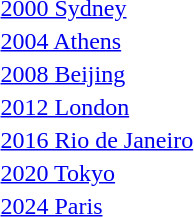<table>
<tr>
<td><a href='#'>2000 Sydney</a><br></td>
<td></td>
<td></td>
<td></td>
</tr>
<tr>
<td><a href='#'>2004 Athens</a><br></td>
<td></td>
<td></td>
<td></td>
</tr>
<tr>
<td><a href='#'>2008 Beijing</a><br></td>
<td></td>
<td></td>
<td></td>
</tr>
<tr>
<td><a href='#'>2012 London</a><br></td>
<td></td>
<td></td>
<td></td>
</tr>
<tr>
<td><a href='#'>2016 Rio de Janeiro</a><br></td>
<td></td>
<td></td>
<td></td>
</tr>
<tr>
<td><a href='#'>2020 Tokyo</a><br></td>
<td></td>
<td></td>
<td></td>
</tr>
<tr>
<td><a href='#'>2024 Paris</a><br></td>
<td></td>
<td></td>
<td></td>
</tr>
</table>
